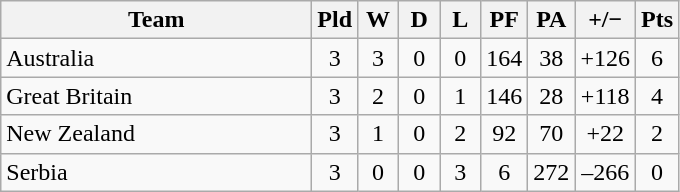<table class="wikitable" style="text-align:center">
<tr>
<th width="200">Team</th>
<th width="20">Pld</th>
<th width="20">W</th>
<th width="20">D</th>
<th width="20">L</th>
<th width="20">PF</th>
<th width="20">PA</th>
<th width="32">+/−</th>
<th width="20">Pts</th>
</tr>
<tr>
<td style="text-align:left;">Australia</td>
<td>3</td>
<td>3</td>
<td>0</td>
<td>0</td>
<td>164</td>
<td>38</td>
<td>+126</td>
<td>6</td>
</tr>
<tr>
<td style="text-align:left;">Great Britain</td>
<td>3</td>
<td>2</td>
<td>0</td>
<td>1</td>
<td>146</td>
<td>28</td>
<td>+118</td>
<td>4</td>
</tr>
<tr>
<td style="text-align:left;">New Zealand</td>
<td>3</td>
<td>1</td>
<td>0</td>
<td>2</td>
<td>92</td>
<td>70</td>
<td>+22</td>
<td>2</td>
</tr>
<tr>
<td style="text-align:left;">Serbia</td>
<td>3</td>
<td>0</td>
<td>0</td>
<td>3</td>
<td>6</td>
<td>272</td>
<td>–266</td>
<td>0</td>
</tr>
</table>
